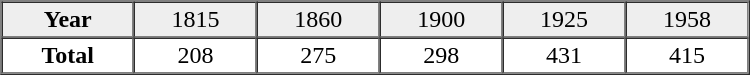<table border="1" cellpadding="2" cellspacing="0" width="500">
<tr bgcolor="#eeeeee" align="center">
<td><strong>Year</strong></td>
<td>1815</td>
<td>1860</td>
<td>1900</td>
<td>1925</td>
<td>1958</td>
</tr>
<tr align="center">
<td><strong>Total</strong></td>
<td>208</td>
<td>275</td>
<td>298</td>
<td>431</td>
<td>415</td>
</tr>
</table>
